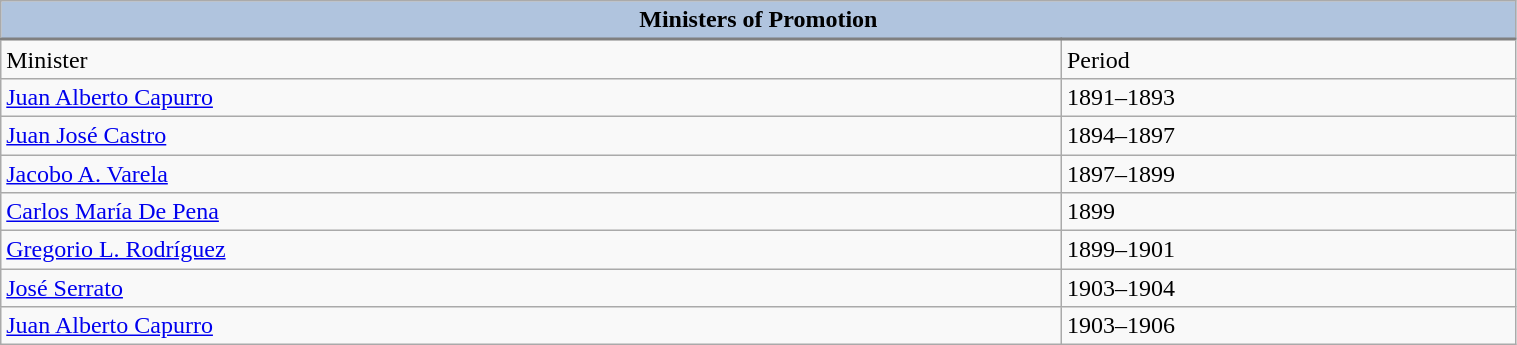<table class="wikitable" width=80%>
<tr>
<td style="text-align:center; border-bottom:2px solid gray;" bgcolor="lightsteelblue" colspan="2"><strong>Ministers of Promotion</strong></td>
</tr>
<tr>
<td width=70%>Minister</td>
<td>Period</td>
</tr>
<tr>
<td><a href='#'>Juan Alberto Capurro</a></td>
<td>1891–1893</td>
</tr>
<tr>
<td><a href='#'>Juan José Castro</a></td>
<td>1894–1897</td>
</tr>
<tr>
<td><a href='#'>Jacobo A. Varela</a></td>
<td>1897–1899</td>
</tr>
<tr>
<td><a href='#'>Carlos María De Pena</a></td>
<td>1899</td>
</tr>
<tr>
<td><a href='#'>Gregorio L. Rodríguez</a></td>
<td>1899–1901</td>
</tr>
<tr>
<td><a href='#'>José Serrato</a></td>
<td>1903–1904</td>
</tr>
<tr>
<td><a href='#'>Juan Alberto Capurro</a></td>
<td>1903–1906</td>
</tr>
</table>
